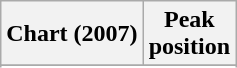<table class="wikitable sortable">
<tr>
<th>Chart (2007)</th>
<th>Peak<br>position</th>
</tr>
<tr>
</tr>
<tr>
</tr>
<tr>
</tr>
</table>
